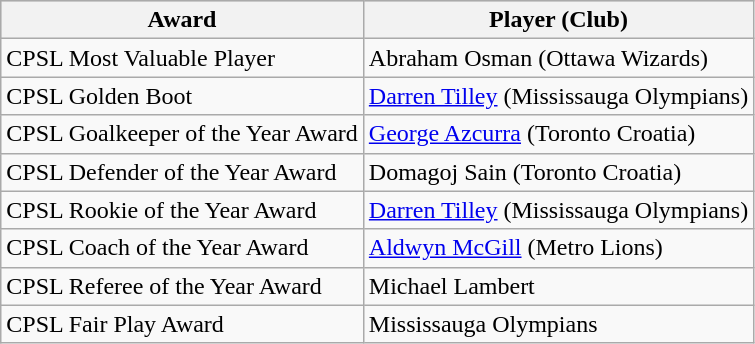<table class="wikitable">
<tr style="background:#cccccc;">
<th>Award</th>
<th>Player (Club)</th>
</tr>
<tr>
<td>CPSL Most Valuable Player</td>
<td>Abraham Osman (Ottawa Wizards)</td>
</tr>
<tr>
<td>CPSL Golden Boot</td>
<td><a href='#'>Darren Tilley</a> (Mississauga Olympians)</td>
</tr>
<tr>
<td>CPSL Goalkeeper of the Year Award</td>
<td><a href='#'>George Azcurra</a> (Toronto Croatia)</td>
</tr>
<tr>
<td>CPSL Defender of the Year Award</td>
<td>Domagoj Sain (Toronto Croatia)</td>
</tr>
<tr>
<td>CPSL Rookie of the Year Award</td>
<td><a href='#'>Darren Tilley</a> (Mississauga Olympians)</td>
</tr>
<tr>
<td>CPSL Coach of the Year Award</td>
<td><a href='#'>Aldwyn McGill</a> (Metro Lions)</td>
</tr>
<tr>
<td>CPSL Referee of the Year Award</td>
<td>Michael Lambert</td>
</tr>
<tr>
<td>CPSL Fair Play Award</td>
<td>Mississauga Olympians</td>
</tr>
</table>
